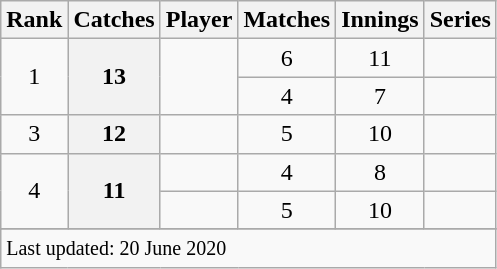<table class="wikitable plainrowheaders sortable">
<tr>
<th scope=col>Rank</th>
<th scope=col>Catches</th>
<th scope=col>Player</th>
<th scope=col>Matches</th>
<th scope=col>Innings</th>
<th scope=col>Series</th>
</tr>
<tr>
<td align=center rowspan=2>1</td>
<th scope=row style="text-align:center;" rowspan=2>13</th>
<td rowspan=2></td>
<td align=center>6</td>
<td align=center>11</td>
<td></td>
</tr>
<tr>
<td align=center>4</td>
<td align=center>7</td>
<td></td>
</tr>
<tr>
<td align=center>3</td>
<th scope=row style="text-align:center;">12</th>
<td></td>
<td align=center>5</td>
<td align=center>10</td>
<td></td>
</tr>
<tr>
<td align=center rowspan=2>4</td>
<th scope=row style="text-align:center;" rowspan=2>11</th>
<td></td>
<td align=center>4</td>
<td align=center>8</td>
<td></td>
</tr>
<tr>
<td></td>
<td align=center>5</td>
<td align=center>10</td>
<td></td>
</tr>
<tr>
</tr>
<tr class=sortbottom>
<td colspan=6><small>Last updated: 20 June 2020</small></td>
</tr>
</table>
